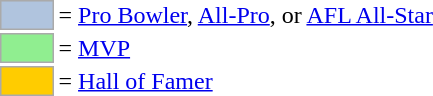<table>
<tr>
<td style="background-color:lightsteelblue; border:1px solid #aaaaaa; width:2em;"></td>
<td>= <a href='#'>Pro Bowler</a>, <a href='#'>All-Pro</a>, or <a href='#'>AFL All-Star</a></td>
</tr>
<tr>
<td style="background-color:lightgreen; border:1px solid #aaaaaa; width:2em;"></td>
<td>= <a href='#'>MVP</a></td>
</tr>
<tr>
<td style="background-color:#FFCC00; border:1px solid #aaaaaa; width:2em;"></td>
<td>= <a href='#'>Hall of Famer</a></td>
</tr>
</table>
